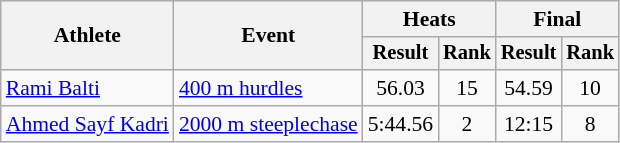<table class="wikitable" style="font-size:90%">
<tr>
<th rowspan=2>Athlete</th>
<th rowspan=2>Event</th>
<th colspan=2>Heats</th>
<th colspan=2>Final</th>
</tr>
<tr style="font-size:95%">
<th>Result</th>
<th>Rank</th>
<th>Result</th>
<th>Rank</th>
</tr>
<tr align=center>
<td align=left><a href='#'>Rami Balti</a></td>
<td align=left><a href='#'>400 m hurdles</a></td>
<td>56.03</td>
<td>15</td>
<td>54.59</td>
<td>10</td>
</tr>
<tr align=center>
<td align=left><a href='#'>Ahmed Sayf Kadri</a></td>
<td align=left><a href='#'>2000 m steeplechase</a></td>
<td>5:44.56</td>
<td>2</td>
<td>12:15</td>
<td>8</td>
</tr>
</table>
